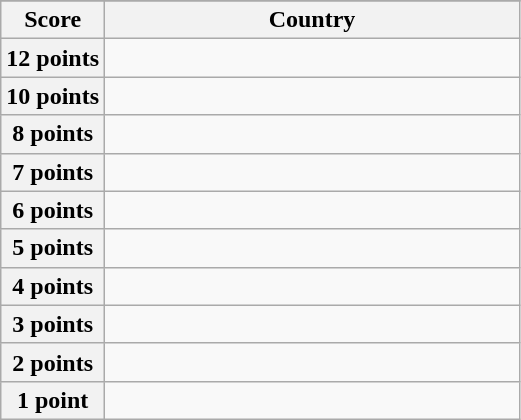<table class="wikitable">
<tr>
</tr>
<tr>
<th scope="col" width="20%">Score</th>
<th scope="col">Country</th>
</tr>
<tr>
<th scope="row">12 points</th>
<td></td>
</tr>
<tr>
<th scope="row">10 points</th>
<td></td>
</tr>
<tr>
<th scope="row">8 points</th>
<td></td>
</tr>
<tr>
<th scope="row">7 points</th>
<td></td>
</tr>
<tr>
<th scope="row">6 points</th>
<td></td>
</tr>
<tr>
<th scope="row">5 points</th>
<td></td>
</tr>
<tr>
<th scope="row">4 points</th>
<td></td>
</tr>
<tr>
<th scope="row">3 points</th>
<td></td>
</tr>
<tr>
<th scope="row">2 points</th>
<td></td>
</tr>
<tr>
<th scope="row">1 point</th>
<td></td>
</tr>
</table>
